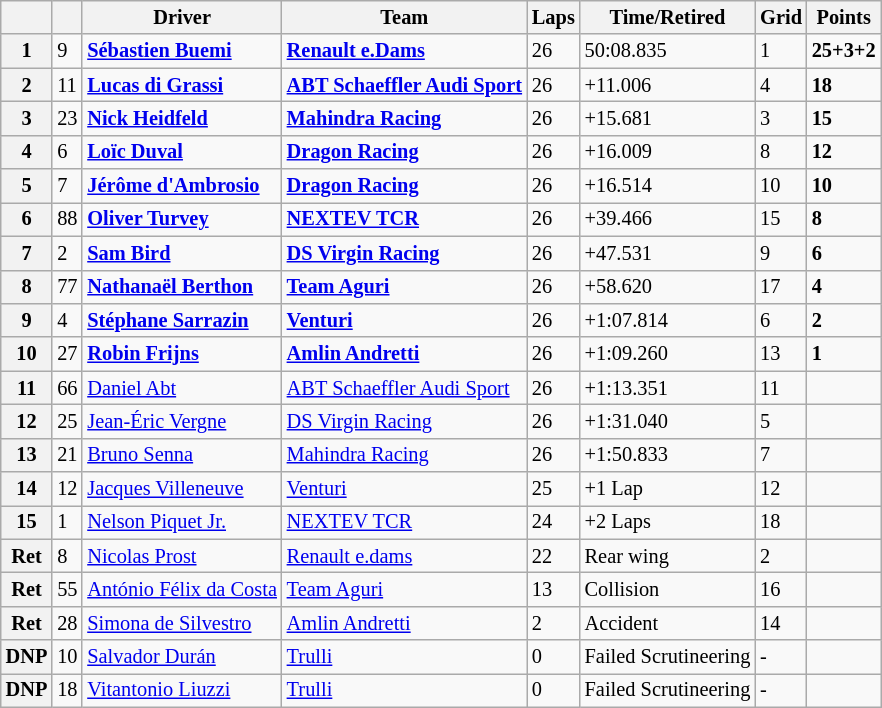<table class="wikitable" style="font-size: 85%">
<tr>
<th></th>
<th></th>
<th>Driver</th>
<th>Team</th>
<th>Laps</th>
<th>Time/Retired</th>
<th>Grid</th>
<th>Points</th>
</tr>
<tr>
<th>1</th>
<td>9</td>
<td> <strong><a href='#'>Sébastien Buemi</a></strong></td>
<td><strong><a href='#'>Renault e.Dams</a></strong></td>
<td>26</td>
<td>50:08.835</td>
<td>1</td>
<td><strong>25+3+2</strong></td>
</tr>
<tr>
<th>2</th>
<td>11</td>
<td> <strong><a href='#'>Lucas di Grassi</a></strong></td>
<td><strong><a href='#'>ABT Schaeffler Audi Sport</a></strong></td>
<td>26</td>
<td>+11.006</td>
<td>4</td>
<td><strong>18</strong></td>
</tr>
<tr>
<th>3</th>
<td>23</td>
<td> <strong><a href='#'>Nick Heidfeld</a></strong></td>
<td><strong><a href='#'>Mahindra Racing</a></strong></td>
<td>26</td>
<td>+15.681</td>
<td>3</td>
<td><strong>15</strong></td>
</tr>
<tr>
<th>4</th>
<td>6</td>
<td> <strong><a href='#'>Loïc Duval</a></strong></td>
<td><strong><a href='#'>Dragon Racing</a></strong></td>
<td>26</td>
<td>+16.009</td>
<td>8</td>
<td><strong>12</strong></td>
</tr>
<tr>
<th>5</th>
<td>7</td>
<td> <strong><a href='#'>Jérôme d'Ambrosio</a></strong></td>
<td><strong><a href='#'>Dragon Racing</a></strong></td>
<td>26</td>
<td>+16.514</td>
<td>10</td>
<td><strong>10</strong></td>
</tr>
<tr>
<th>6</th>
<td>88</td>
<td> <strong><a href='#'>Oliver Turvey</a></strong></td>
<td><strong><a href='#'>NEXTEV TCR</a></strong></td>
<td>26</td>
<td>+39.466</td>
<td>15</td>
<td><strong>8</strong></td>
</tr>
<tr>
<th>7</th>
<td>2</td>
<td> <strong><a href='#'>Sam Bird</a></strong></td>
<td><strong><a href='#'>DS Virgin Racing</a></strong></td>
<td>26</td>
<td>+47.531</td>
<td>9</td>
<td><strong>6</strong></td>
</tr>
<tr>
<th>8</th>
<td>77</td>
<td> <strong><a href='#'>Nathanaël Berthon</a></strong></td>
<td><strong><a href='#'>Team Aguri</a></strong></td>
<td>26</td>
<td>+58.620</td>
<td>17</td>
<td><strong>4</strong></td>
</tr>
<tr>
<th>9</th>
<td>4</td>
<td> <strong><a href='#'>Stéphane Sarrazin</a></strong></td>
<td><strong><a href='#'>Venturi</a></strong></td>
<td>26</td>
<td>+1:07.814</td>
<td>6</td>
<td><strong>2</strong></td>
</tr>
<tr>
<th>10</th>
<td>27</td>
<td> <strong><a href='#'>Robin Frijns</a></strong></td>
<td><strong><a href='#'>Amlin Andretti</a></strong></td>
<td>26</td>
<td>+1:09.260</td>
<td>13</td>
<td><strong>1</strong></td>
</tr>
<tr>
<th>11</th>
<td>66</td>
<td> <a href='#'>Daniel Abt</a></td>
<td><a href='#'>ABT Schaeffler Audi Sport</a></td>
<td>26</td>
<td>+1:13.351</td>
<td>11</td>
<td></td>
</tr>
<tr>
<th>12</th>
<td>25</td>
<td> <a href='#'>Jean-Éric Vergne</a></td>
<td><a href='#'>DS Virgin Racing</a></td>
<td>26</td>
<td>+1:31.040</td>
<td>5</td>
<td></td>
</tr>
<tr>
<th>13</th>
<td>21</td>
<td> <a href='#'>Bruno Senna</a></td>
<td><a href='#'>Mahindra Racing</a></td>
<td>26</td>
<td>+1:50.833</td>
<td>7</td>
<td></td>
</tr>
<tr>
<th>14</th>
<td>12</td>
<td> <a href='#'>Jacques Villeneuve</a></td>
<td><a href='#'>Venturi</a></td>
<td>25</td>
<td>+1 Lap</td>
<td>12</td>
<td></td>
</tr>
<tr>
<th>15</th>
<td>1</td>
<td> <a href='#'>Nelson Piquet Jr.</a></td>
<td><a href='#'>NEXTEV TCR</a></td>
<td>24</td>
<td>+2 Laps</td>
<td>18</td>
<td></td>
</tr>
<tr>
<th>Ret</th>
<td>8</td>
<td> <a href='#'>Nicolas Prost</a></td>
<td><a href='#'>Renault e.dams</a></td>
<td>22</td>
<td>Rear wing</td>
<td>2</td>
<td></td>
</tr>
<tr>
<th>Ret</th>
<td>55</td>
<td> <a href='#'>António Félix da Costa</a></td>
<td><a href='#'>Team Aguri</a></td>
<td>13</td>
<td>Collision</td>
<td>16</td>
<td></td>
</tr>
<tr>
<th>Ret</th>
<td>28</td>
<td> <a href='#'>Simona de Silvestro</a></td>
<td><a href='#'>Amlin Andretti</a></td>
<td>2</td>
<td>Accident</td>
<td>14</td>
<td></td>
</tr>
<tr>
<th>DNP</th>
<td>10</td>
<td> <a href='#'>Salvador Durán</a></td>
<td><a href='#'>Trulli</a></td>
<td>0</td>
<td>Failed Scrutineering</td>
<td>-</td>
<td></td>
</tr>
<tr>
<th>DNP</th>
<td>18</td>
<td> <a href='#'>Vitantonio Liuzzi</a></td>
<td><a href='#'>Trulli</a></td>
<td>0</td>
<td>Failed Scrutineering</td>
<td>-</td>
<td></td>
</tr>
</table>
